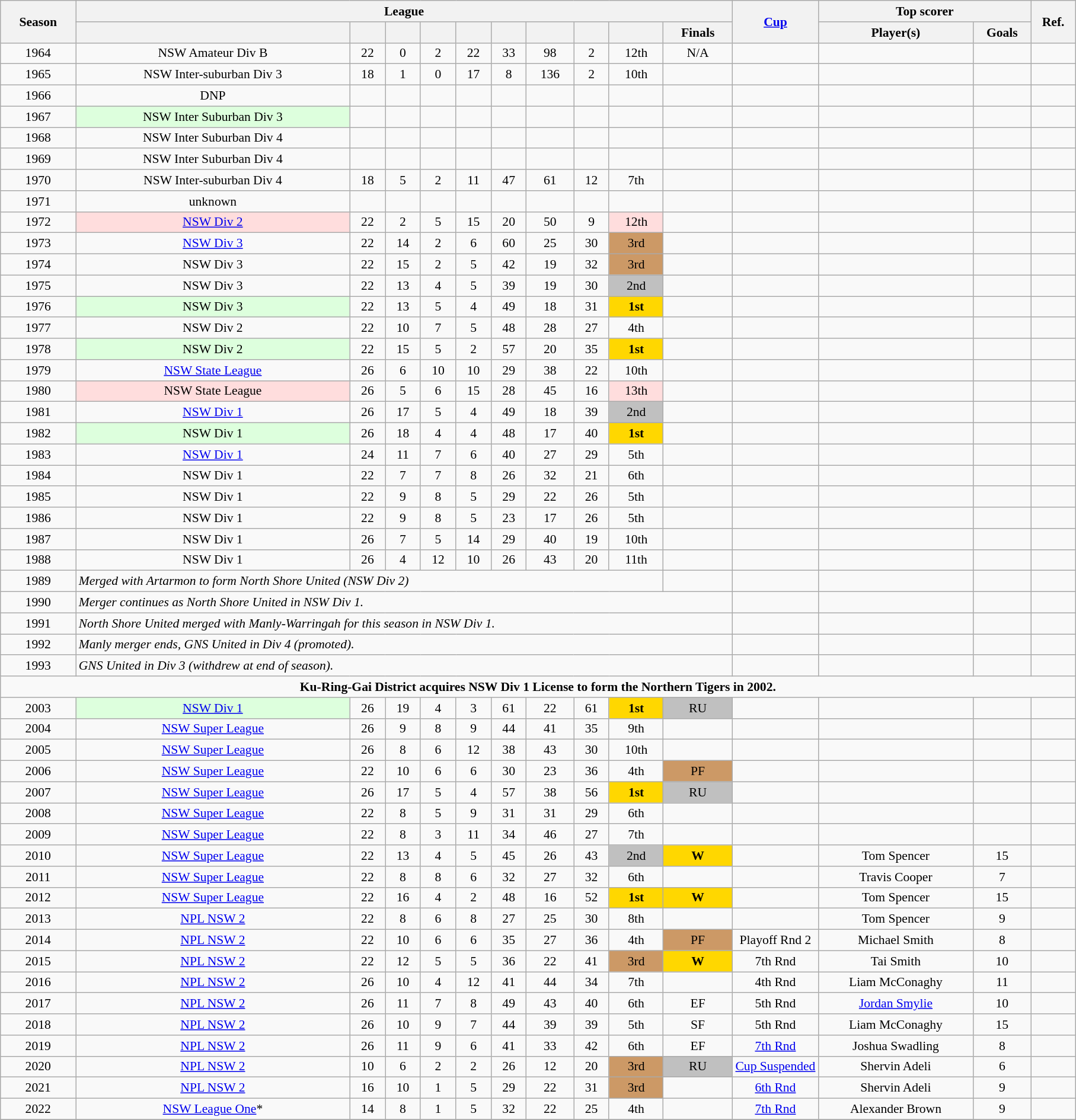<table class="wikitable" style="text-align:center; font-size:90%;">
<tr>
<th rowspan=2 width=7%>Season</th>
<th colspan=10>League</th>
<th rowspan=2 width=8%><a href='#'>Cup</a></th>
<th colspan=2>Top scorer</th>
<th rowspan=2>Ref.</th>
</tr>
<tr>
<th width=%></th>
<th width=%></th>
<th width=%></th>
<th width=%></th>
<th width=%></th>
<th width=%></th>
<th width=%></th>
<th width=%></th>
<th width=%></th>
<th width=%>Finals</th>
<th width=%>Player(s)</th>
<th width=%>Goals</th>
</tr>
<tr>
<td>1964</td>
<td>NSW Amateur Div B</td>
<td>22</td>
<td>0</td>
<td>2</td>
<td>22</td>
<td>33</td>
<td>98</td>
<td>2</td>
<td>12th</td>
<td>N/A</td>
<td></td>
<td></td>
<td></td>
<td></td>
</tr>
<tr>
<td>1965</td>
<td>NSW Inter-suburban Div 3</td>
<td>18</td>
<td>1</td>
<td>0</td>
<td>17</td>
<td>8</td>
<td>136</td>
<td>2</td>
<td>10th</td>
<td></td>
<td></td>
<td></td>
<td></td>
<td></td>
</tr>
<tr>
<td>1966</td>
<td>DNP</td>
<td></td>
<td></td>
<td></td>
<td></td>
<td></td>
<td></td>
<td></td>
<td></td>
<td></td>
<td></td>
<td></td>
<td></td>
<td></td>
</tr>
<tr>
<td>1967</td>
<td style="background:#DFD">NSW Inter Suburban Div 3 </td>
<td></td>
<td></td>
<td></td>
<td></td>
<td></td>
<td></td>
<td></td>
<td></td>
<td></td>
<td></td>
<td></td>
<td></td>
<td></td>
</tr>
<tr>
<td>1968</td>
<td>NSW Inter Suburban Div 4</td>
<td></td>
<td></td>
<td></td>
<td></td>
<td></td>
<td></td>
<td></td>
<td></td>
<td></td>
<td></td>
<td></td>
<td></td>
<td></td>
</tr>
<tr>
<td>1969</td>
<td>NSW Inter Suburban Div 4</td>
<td></td>
<td></td>
<td></td>
<td></td>
<td></td>
<td></td>
<td></td>
<td></td>
<td></td>
<td></td>
<td></td>
<td></td>
<td></td>
</tr>
<tr>
<td>1970</td>
<td>NSW Inter-suburban Div 4</td>
<td>18</td>
<td>5</td>
<td>2</td>
<td>11</td>
<td>47</td>
<td>61</td>
<td>12</td>
<td>7th</td>
<td></td>
<td></td>
<td></td>
<td></td>
<td></td>
</tr>
<tr>
<td>1971</td>
<td>unknown</td>
<td></td>
<td></td>
<td></td>
<td></td>
<td></td>
<td></td>
<td></td>
<td></td>
<td></td>
<td></td>
<td></td>
<td></td>
<td></td>
</tr>
<tr>
<td>1972</td>
<td style="background:#FDD"><a href='#'>NSW Div 2</a> </td>
<td>22</td>
<td>2</td>
<td>5</td>
<td>15</td>
<td>20</td>
<td>50</td>
<td>9</td>
<td style="background:#FDD">12th</td>
<td></td>
<td></td>
<td></td>
<td></td>
<td></td>
</tr>
<tr>
<td>1973</td>
<td><a href='#'>NSW Div 3</a></td>
<td>22</td>
<td>14</td>
<td>2</td>
<td>6</td>
<td>60</td>
<td>25</td>
<td>30</td>
<td bgcolor=#CC9966>3rd</td>
<td></td>
<td></td>
<td></td>
<td></td>
<td></td>
</tr>
<tr>
<td>1974</td>
<td>NSW Div 3</td>
<td>22</td>
<td>15</td>
<td>2</td>
<td>5</td>
<td>42</td>
<td>19</td>
<td>32</td>
<td bgcolor=#CC9966>3rd</td>
<td></td>
<td></td>
<td></td>
<td></td>
<td></td>
</tr>
<tr>
<td>1975</td>
<td>NSW Div 3</td>
<td>22</td>
<td>13</td>
<td>4</td>
<td>5</td>
<td>39</td>
<td>19</td>
<td>30</td>
<td bgcolor=silver>2nd</td>
<td></td>
<td></td>
<td></td>
<td></td>
<td></td>
</tr>
<tr>
<td>1976</td>
<td style="background:#DFD">NSW Div 3 </td>
<td>22</td>
<td>13</td>
<td>5</td>
<td>4</td>
<td>49</td>
<td>18</td>
<td>31</td>
<td bgcolor=gold><strong>1st</strong></td>
<td></td>
<td></td>
<td></td>
<td></td>
<td></td>
</tr>
<tr>
<td>1977</td>
<td>NSW Div 2</td>
<td>22</td>
<td>10</td>
<td>7</td>
<td>5</td>
<td>48</td>
<td>28</td>
<td>27</td>
<td>4th</td>
<td></td>
<td></td>
<td></td>
<td></td>
<td></td>
</tr>
<tr>
<td>1978</td>
<td style="background:#DFD">NSW Div 2 </td>
<td>22</td>
<td>15</td>
<td>5</td>
<td>2</td>
<td>57</td>
<td>20</td>
<td>35</td>
<td bgcolor=gold><strong>1st</strong></td>
<td></td>
<td></td>
<td></td>
<td></td>
<td></td>
</tr>
<tr>
<td>1979</td>
<td><a href='#'>NSW State League</a></td>
<td>26</td>
<td>6</td>
<td>10</td>
<td>10</td>
<td>29</td>
<td>38</td>
<td>22</td>
<td>10th</td>
<td></td>
<td></td>
<td></td>
<td></td>
<td></td>
</tr>
<tr>
<td>1980</td>
<td style="background:#FDD">NSW State League </td>
<td>26</td>
<td>5</td>
<td>6</td>
<td>15</td>
<td>28</td>
<td>45</td>
<td>16</td>
<td style="background:#FDD">13th</td>
<td></td>
<td></td>
<td></td>
<td></td>
<td></td>
</tr>
<tr>
<td>1981</td>
<td><a href='#'>NSW Div 1</a></td>
<td>26</td>
<td>17</td>
<td>5</td>
<td>4</td>
<td>49</td>
<td>18</td>
<td>39</td>
<td bgcolor=silver>2nd</td>
<td></td>
<td></td>
<td></td>
<td></td>
<td></td>
</tr>
<tr>
<td>1982</td>
<td style="background:#DFD">NSW Div 1 </td>
<td>26</td>
<td>18</td>
<td>4</td>
<td>4</td>
<td>48</td>
<td>17</td>
<td>40</td>
<td bgcolor=gold><strong>1st</strong></td>
<td></td>
<td></td>
<td></td>
<td></td>
<td></td>
</tr>
<tr>
<td>1983</td>
<td><a href='#'>NSW Div 1</a></td>
<td>24</td>
<td>11</td>
<td>7</td>
<td>6</td>
<td>40</td>
<td>27</td>
<td>29</td>
<td>5th</td>
<td></td>
<td></td>
<td></td>
<td></td>
<td></td>
</tr>
<tr>
<td>1984</td>
<td>NSW Div 1</td>
<td>22</td>
<td>7</td>
<td>7</td>
<td>8</td>
<td>26</td>
<td>32</td>
<td>21</td>
<td>6th</td>
<td></td>
<td></td>
<td></td>
<td></td>
<td></td>
</tr>
<tr>
<td>1985</td>
<td>NSW Div 1</td>
<td>22</td>
<td>9</td>
<td>8</td>
<td>5</td>
<td>29</td>
<td>22</td>
<td>26</td>
<td>5th</td>
<td></td>
<td></td>
<td></td>
<td></td>
<td></td>
</tr>
<tr>
<td>1986</td>
<td>NSW Div 1</td>
<td>22</td>
<td>9</td>
<td>8</td>
<td>5</td>
<td>23</td>
<td>17</td>
<td>26</td>
<td>5th</td>
<td></td>
<td></td>
<td></td>
<td></td>
<td></td>
</tr>
<tr>
<td>1987</td>
<td>NSW Div 1</td>
<td>26</td>
<td>7</td>
<td>5</td>
<td>14</td>
<td>29</td>
<td>40</td>
<td>19</td>
<td>10th</td>
<td></td>
<td></td>
<td></td>
<td></td>
<td></td>
</tr>
<tr>
<td>1988</td>
<td>NSW Div 1</td>
<td>26</td>
<td>4</td>
<td>12</td>
<td>10</td>
<td>26</td>
<td>43</td>
<td>20</td>
<td>11th</td>
<td></td>
<td></td>
<td></td>
<td></td>
<td></td>
</tr>
<tr>
<td>1989</td>
<td colspan=9 style="text-align:left"><em>Merged with Artarmon to form North Shore United (NSW Div 2)</em></td>
<td></td>
<td></td>
<td></td>
<td></td>
<td></td>
</tr>
<tr>
<td>1990</td>
<td style="text-align:left" colspan=10><em>Merger continues as North Shore United in NSW Div 1.</em></td>
<td></td>
<td></td>
<td></td>
<td></td>
</tr>
<tr>
<td>1991</td>
<td style="text-align:left" colspan=10><em>North Shore United merged with Manly-Warringah for this season in NSW Div 1.</em></td>
<td></td>
<td></td>
<td></td>
<td></td>
</tr>
<tr>
<td>1992</td>
<td colspan=10 style="text-align:left"><em>Manly merger ends, GNS United in Div 4 (promoted).</em></td>
<td></td>
<td></td>
<td></td>
<td></td>
</tr>
<tr>
<td>1993</td>
<td colspan=10 style="text-align:left"><em>GNS United in Div 3 (withdrew at end of season).</em></td>
<td></td>
<td></td>
<td></td>
<td></td>
</tr>
<tr>
<td colspan=15><strong>Ku-Ring-Gai District acquires NSW Div 1 License to form the Northern Tigers in 2002.</strong></td>
</tr>
<tr>
<td>2003</td>
<td style="background:#DFD"><a href='#'>NSW Div 1</a> </td>
<td>26</td>
<td>19</td>
<td>4</td>
<td>3</td>
<td>61</td>
<td>22</td>
<td>61</td>
<td bgcolor=gold><strong>1st</strong></td>
<td bgcolor=silver>RU</td>
<td></td>
<td></td>
<td></td>
<td></td>
</tr>
<tr>
<td>2004</td>
<td><a href='#'>NSW Super League</a></td>
<td>26</td>
<td>9</td>
<td>8</td>
<td>9</td>
<td>44</td>
<td>41</td>
<td>35</td>
<td>9th</td>
<td></td>
<td></td>
<td></td>
<td></td>
<td></td>
</tr>
<tr>
<td>2005</td>
<td><a href='#'>NSW Super League</a></td>
<td>26</td>
<td>8</td>
<td>6</td>
<td>12</td>
<td>38</td>
<td>43</td>
<td>30</td>
<td>10th</td>
<td></td>
<td></td>
<td></td>
<td></td>
<td></td>
</tr>
<tr>
<td>2006</td>
<td><a href='#'>NSW Super League</a></td>
<td>22</td>
<td>10</td>
<td>6</td>
<td>6</td>
<td>30</td>
<td>23</td>
<td>36</td>
<td>4th</td>
<td bgcolor=#CC9966>PF</td>
<td></td>
<td></td>
<td></td>
<td></td>
</tr>
<tr>
<td>2007</td>
<td><a href='#'>NSW Super League</a></td>
<td>26</td>
<td>17</td>
<td>5</td>
<td>4</td>
<td>57</td>
<td>38</td>
<td>56</td>
<td bgcolor=gold><strong>1st</strong></td>
<td bgcolor=silver>RU</td>
<td></td>
<td></td>
<td></td>
<td></td>
</tr>
<tr>
<td>2008</td>
<td><a href='#'>NSW Super League</a></td>
<td>22</td>
<td>8</td>
<td>5</td>
<td>9</td>
<td>31</td>
<td>31</td>
<td>29</td>
<td>6th</td>
<td></td>
<td></td>
<td></td>
<td></td>
<td></td>
</tr>
<tr>
<td>2009</td>
<td><a href='#'>NSW Super League</a></td>
<td>22</td>
<td>8</td>
<td>3</td>
<td>11</td>
<td>34</td>
<td>46</td>
<td>27</td>
<td>7th</td>
<td></td>
<td></td>
<td></td>
<td></td>
<td></td>
</tr>
<tr>
<td>2010</td>
<td><a href='#'>NSW Super League</a></td>
<td>22</td>
<td>13</td>
<td>4</td>
<td>5</td>
<td>45</td>
<td>26</td>
<td>43</td>
<td bgcolor=silver>2nd</td>
<td bgcolor=gold><strong>W</strong></td>
<td></td>
<td>Tom Spencer</td>
<td>15</td>
<td></td>
</tr>
<tr>
<td>2011</td>
<td><a href='#'>NSW Super League</a></td>
<td>22</td>
<td>8</td>
<td>8</td>
<td>6</td>
<td>32</td>
<td>27</td>
<td>32</td>
<td>6th</td>
<td></td>
<td></td>
<td>Travis Cooper</td>
<td>7</td>
<td></td>
</tr>
<tr>
<td>2012</td>
<td><a href='#'>NSW Super League</a></td>
<td>22</td>
<td>16</td>
<td>4</td>
<td>2</td>
<td>48</td>
<td>16</td>
<td>52</td>
<td bgcolor=gold><strong>1st</strong></td>
<td bgcolor=gold><strong>W</strong></td>
<td></td>
<td>Tom Spencer</td>
<td>15</td>
<td></td>
</tr>
<tr>
<td>2013</td>
<td><a href='#'>NPL NSW 2</a></td>
<td>22</td>
<td>8</td>
<td>6</td>
<td>8</td>
<td>27</td>
<td>25</td>
<td>30</td>
<td>8th</td>
<td></td>
<td></td>
<td>Tom Spencer</td>
<td>9</td>
<td></td>
</tr>
<tr>
<td>2014</td>
<td><a href='#'>NPL NSW 2</a></td>
<td>22</td>
<td>10</td>
<td>6</td>
<td>6</td>
<td>35</td>
<td>27</td>
<td>36</td>
<td>4th</td>
<td bgcolor=#CC9966>PF</td>
<td>Playoff Rnd 2</td>
<td>Michael Smith</td>
<td>8</td>
<td></td>
</tr>
<tr>
<td>2015</td>
<td><a href='#'>NPL NSW 2</a></td>
<td>22</td>
<td>12</td>
<td>5</td>
<td>5</td>
<td>36</td>
<td>22</td>
<td>41</td>
<td bgcolor=#cc9966>3rd</td>
<td bgcolor=gold><strong>W</strong></td>
<td>7th Rnd</td>
<td>Tai Smith</td>
<td>10</td>
<td></td>
</tr>
<tr>
<td>2016</td>
<td><a href='#'>NPL NSW 2</a></td>
<td>26</td>
<td>10</td>
<td>4</td>
<td>12</td>
<td>41</td>
<td>44</td>
<td>34</td>
<td>7th</td>
<td></td>
<td>4th Rnd</td>
<td>Liam McConaghy</td>
<td>11</td>
<td></td>
</tr>
<tr>
<td>2017</td>
<td><a href='#'>NPL NSW 2</a></td>
<td>26</td>
<td>11</td>
<td>7</td>
<td>8</td>
<td>49</td>
<td>43</td>
<td>40</td>
<td>6th</td>
<td>EF</td>
<td>5th Rnd</td>
<td><a href='#'>Jordan Smylie</a></td>
<td>10</td>
<td></td>
</tr>
<tr>
<td>2018</td>
<td><a href='#'>NPL NSW 2</a></td>
<td>26</td>
<td>10</td>
<td>9</td>
<td>7</td>
<td>44</td>
<td>39</td>
<td>39</td>
<td>5th</td>
<td>SF</td>
<td>5th Rnd</td>
<td>Liam McConaghy</td>
<td>15</td>
<td></td>
</tr>
<tr>
<td>2019</td>
<td><a href='#'>NPL NSW 2</a></td>
<td>26</td>
<td>11</td>
<td>9</td>
<td>6</td>
<td>41</td>
<td>33</td>
<td>42</td>
<td>6th</td>
<td>EF</td>
<td><a href='#'>7th Rnd</a></td>
<td>Joshua Swadling</td>
<td>8</td>
<td></td>
</tr>
<tr>
<td>2020</td>
<td><a href='#'>NPL NSW 2</a></td>
<td>10</td>
<td>6</td>
<td>2</td>
<td>2</td>
<td>26</td>
<td>12</td>
<td>20</td>
<td bgcolor=#cc9966>3rd</td>
<td bgcolor=silver>RU</td>
<td><a href='#'>Cup Suspended</a></td>
<td>Shervin Adeli</td>
<td>6</td>
<td></td>
</tr>
<tr>
<td>2021</td>
<td><a href='#'>NPL NSW 2</a></td>
<td>16</td>
<td>10</td>
<td>1</td>
<td>5</td>
<td>29</td>
<td>22</td>
<td>31</td>
<td bgcolor=#cc9966>3rd</td>
<td></td>
<td><a href='#'>6th Rnd</a></td>
<td>Shervin Adeli</td>
<td>9</td>
<td></td>
</tr>
<tr>
<td>2022</td>
<td><a href='#'>NSW League One</a>*</td>
<td>14</td>
<td>8</td>
<td>1</td>
<td>5</td>
<td>32</td>
<td>22</td>
<td>25</td>
<td>4th</td>
<td></td>
<td><a href='#'>7th Rnd</a></td>
<td>Alexander Brown</td>
<td>9</td>
<td></td>
</tr>
<tr>
</tr>
</table>
